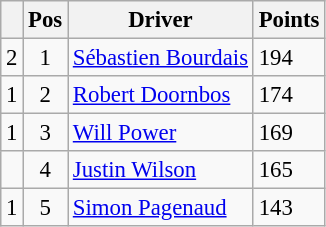<table class="wikitable" style="font-size: 95%;">
<tr>
<th></th>
<th>Pos</th>
<th>Driver</th>
<th>Points</th>
</tr>
<tr>
<td align="left"> 2</td>
<td align="center">1</td>
<td> <a href='#'>Sébastien Bourdais</a></td>
<td align="left">194</td>
</tr>
<tr>
<td align="left"> 1</td>
<td align="center">2</td>
<td> <a href='#'>Robert Doornbos</a></td>
<td align="left">174</td>
</tr>
<tr>
<td align="left"> 1</td>
<td align="center">3</td>
<td> <a href='#'>Will Power</a></td>
<td align="left">169</td>
</tr>
<tr>
<td align="left"></td>
<td align="center">4</td>
<td> <a href='#'>Justin Wilson</a></td>
<td align="left">165</td>
</tr>
<tr>
<td align="left"> 1</td>
<td align="center">5</td>
<td> <a href='#'>Simon Pagenaud</a></td>
<td align="left">143</td>
</tr>
</table>
